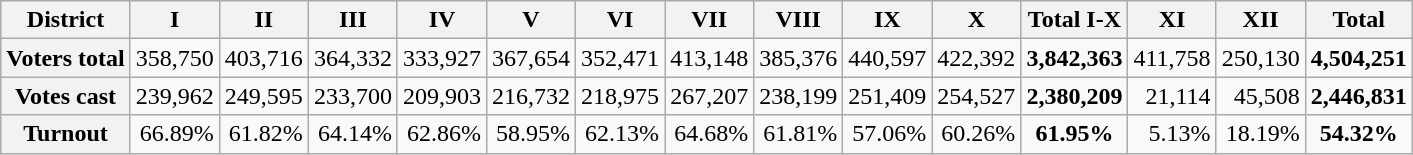<table class="wikitable">
<tr>
<th>District</th>
<th>I</th>
<th>II</th>
<th>III</th>
<th>IV</th>
<th>V</th>
<th>VI</th>
<th>VII</th>
<th>VIII</th>
<th>IX</th>
<th>X</th>
<th>Total I-X</th>
<th>XI</th>
<th>XII</th>
<th>Total</th>
</tr>
<tr align="right">
<th>Voters total</th>
<td>358,750</td>
<td>403,716</td>
<td>364,332</td>
<td>333,927</td>
<td>367,654</td>
<td>352,471</td>
<td>413,148</td>
<td>385,376</td>
<td>440,597</td>
<td>422,392</td>
<td><strong>3,842,363</strong></td>
<td>411,758</td>
<td>250,130</td>
<td><strong>4,504,251</strong></td>
</tr>
<tr align="right">
<th>Votes cast</th>
<td>239,962</td>
<td>249,595</td>
<td>233,700</td>
<td>209,903</td>
<td>216,732</td>
<td>218,975</td>
<td>267,207</td>
<td>238,199</td>
<td>251,409</td>
<td>254,527</td>
<td><strong>2,380,209</strong></td>
<td>21,114</td>
<td>45,508</td>
<td><strong>2,446,831</strong></td>
</tr>
<tr align="right">
<th>Turnout</th>
<td>66.89%</td>
<td>61.82%</td>
<td>64.14%</td>
<td>62.86%</td>
<td>58.95%</td>
<td>62.13%</td>
<td>64.68%</td>
<td>61.81%</td>
<td>57.06%</td>
<td>60.26%</td>
<td align="center"><strong>61.95%</strong></td>
<td>5.13%</td>
<td>18.19%</td>
<td align="center"><strong>54.32%</strong></td>
</tr>
</table>
